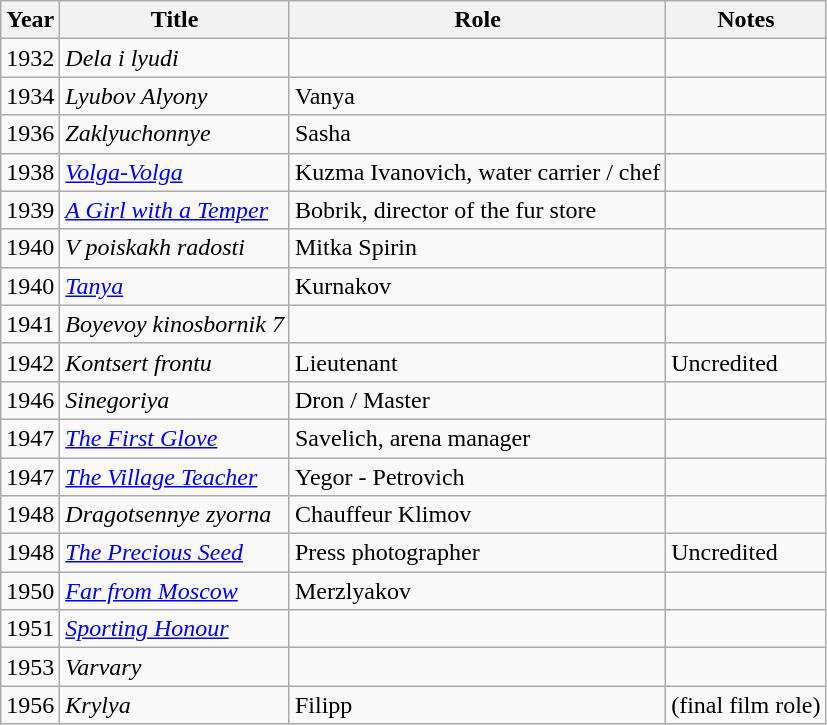<table class="wikitable">
<tr>
<th>Year</th>
<th>Title</th>
<th>Role</th>
<th>Notes</th>
</tr>
<tr>
<td>1932</td>
<td><em>Dela i lyudi</em></td>
<td></td>
<td></td>
</tr>
<tr>
<td>1934</td>
<td><em>Lyubov Alyony</em></td>
<td>Vanya</td>
<td></td>
</tr>
<tr>
<td>1936</td>
<td><em>Zaklyuchonnye</em></td>
<td>Sasha</td>
<td></td>
</tr>
<tr>
<td>1938</td>
<td><em><a href='#'>Volga-Volga</a></em></td>
<td>Kuzma Ivanovich, water carrier / chef</td>
<td></td>
</tr>
<tr>
<td>1939</td>
<td><em><a href='#'>A Girl with a Temper</a></em></td>
<td>Bobrik, director of the fur store</td>
<td></td>
</tr>
<tr>
<td>1940</td>
<td><em>V poiskakh radosti</em></td>
<td>Mitka Spirin</td>
<td></td>
</tr>
<tr>
<td>1940</td>
<td><em><a href='#'>Tanya</a></em></td>
<td>Kurnakov</td>
<td></td>
</tr>
<tr>
<td>1941</td>
<td><em>Boyevoy kinosbornik 7</em></td>
<td></td>
<td></td>
</tr>
<tr>
<td>1942</td>
<td><em>Kontsert frontu</em></td>
<td>Lieutenant</td>
<td>Uncredited</td>
</tr>
<tr>
<td>1946</td>
<td><em>Sinegoriya</em></td>
<td>Dron / Master</td>
<td></td>
</tr>
<tr>
<td>1947</td>
<td><em><a href='#'>The First Glove</a></em></td>
<td>Savelich, arena manager</td>
<td></td>
</tr>
<tr>
<td>1947</td>
<td><em><a href='#'>The Village Teacher</a></em></td>
<td>Yegor - Petrovich</td>
<td></td>
</tr>
<tr>
<td>1948</td>
<td><em>Dragotsennye zyorna</em></td>
<td>Chauffeur Klimov</td>
<td></td>
</tr>
<tr>
<td>1948</td>
<td><em><a href='#'>The Precious Seed</a></em></td>
<td>Press photographer</td>
<td>Uncredited</td>
</tr>
<tr>
<td>1950</td>
<td><em><a href='#'>Far from Moscow</a></em></td>
<td>Merzlyakov</td>
<td></td>
</tr>
<tr>
<td>1951</td>
<td><em><a href='#'>Sporting Honour</a></em></td>
<td></td>
<td></td>
</tr>
<tr>
<td>1953</td>
<td><em>Varvary</em></td>
<td></td>
<td></td>
</tr>
<tr>
<td>1956</td>
<td><em>Krylya</em></td>
<td>Filipp</td>
<td>(final film role)</td>
</tr>
</table>
